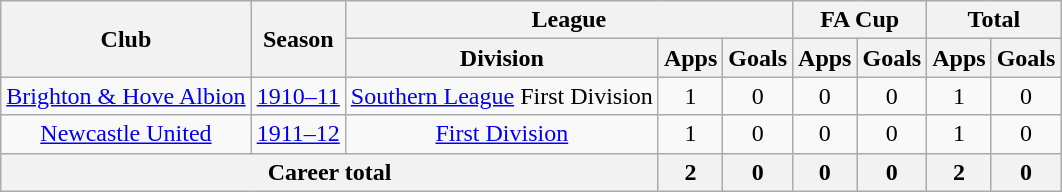<table class="wikitable" style="text-align: center;">
<tr>
<th rowspan="2">Club</th>
<th rowspan="2">Season</th>
<th colspan="3">League</th>
<th colspan="2">FA Cup</th>
<th colspan="2">Total</th>
</tr>
<tr>
<th>Division</th>
<th>Apps</th>
<th>Goals</th>
<th>Apps</th>
<th>Goals</th>
<th>Apps</th>
<th>Goals</th>
</tr>
<tr>
<td><a href='#'>Brighton & Hove Albion</a></td>
<td><a href='#'>1910–11</a></td>
<td><a href='#'>Southern League</a> First Division</td>
<td>1</td>
<td>0</td>
<td>0</td>
<td>0</td>
<td>1</td>
<td>0</td>
</tr>
<tr>
<td><a href='#'>Newcastle United</a></td>
<td><a href='#'>1911–12</a></td>
<td><a href='#'>First Division</a></td>
<td>1</td>
<td>0</td>
<td>0</td>
<td>0</td>
<td>1</td>
<td>0</td>
</tr>
<tr>
<th colspan=3>Career total</th>
<th>2</th>
<th>0</th>
<th>0</th>
<th>0</th>
<th>2</th>
<th>0</th>
</tr>
</table>
